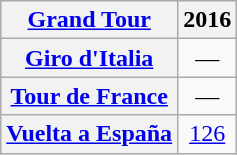<table class="wikitable plainrowheaders">
<tr>
<th scope="col"><a href='#'>Grand Tour</a></th>
<th scope="col">2016</th>
</tr>
<tr style="text-align:center;">
<th scope="row"> <a href='#'>Giro d'Italia</a></th>
<td>—</td>
</tr>
<tr style="text-align:center;">
<th scope="row"> <a href='#'>Tour de France</a></th>
<td>—</td>
</tr>
<tr style="text-align:center;">
<th scope="row"> <a href='#'>Vuelta a España</a></th>
<td style="text-align:center;"><a href='#'>126</a></td>
</tr>
</table>
